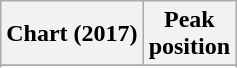<table class="wikitable sortable plainrowheaders" style="text-align:center">
<tr>
<th scope="col">Chart (2017)</th>
<th scope="col">Peak<br> position</th>
</tr>
<tr>
</tr>
<tr>
</tr>
<tr>
</tr>
</table>
